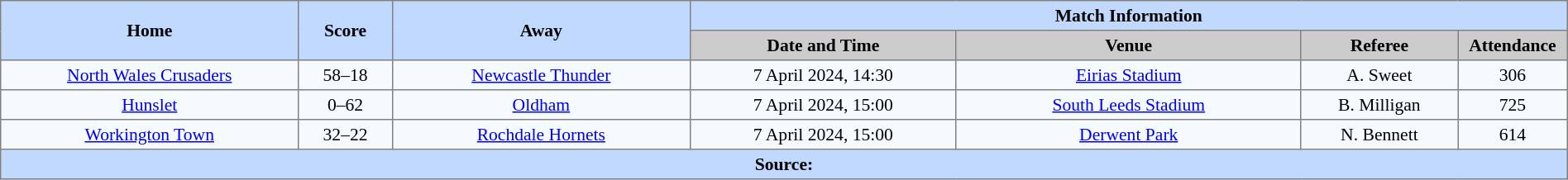<table border=1 style="border-collapse:collapse; font-size:90%; text-align:center;" cellpadding=3 cellspacing=0 width=100%>
<tr bgcolor=#C1D8FF>
<th scope="col" rowspan=2 width=19%>Home</th>
<th scope="col" rowspan=2 width=6%>Score</th>
<th scope="col" rowspan=2 width=19%>Away</th>
<th colspan=6>Match Information</th>
</tr>
<tr bgcolor=#CCCCCC>
<th scope="col" width=17%>Date and Time</th>
<th scope="col" width=22%>Venue</th>
<th scope="col" width=10%>Referee</th>
<th scope="col" width=7%>Attendance</th>
</tr>
<tr bgcolor=#F5FAFF>
<td>  <a href='#'>North Wales Crusaders</a></td>
<td>58–18</td>
<td> <a href='#'>Newcastle Thunder</a></td>
<td>7 April 2024, 14:30</td>
<td><a href='#'>Eirias Stadium</a></td>
<td>A. Sweet</td>
<td>306</td>
</tr>
<tr bgcolor=#F5FAFF>
<td> <a href='#'>Hunslet</a></td>
<td>0–62</td>
<td> <a href='#'>Oldham</a></td>
<td>7 April 2024, 15:00</td>
<td><a href='#'>South Leeds Stadium</a></td>
<td>B. Milligan</td>
<td>725</td>
</tr>
<tr bgcolor=#F5FAFF>
<td> <a href='#'>Workington Town</a></td>
<td>32–22</td>
<td> <a href='#'>Rochdale Hornets</a></td>
<td>7 April 2024, 15:00</td>
<td><a href='#'>Derwent Park</a></td>
<td>N. Bennett</td>
<td>614</td>
</tr>
<tr style="background:#c1d8ff;">
<th colspan=7>Source:</th>
</tr>
</table>
